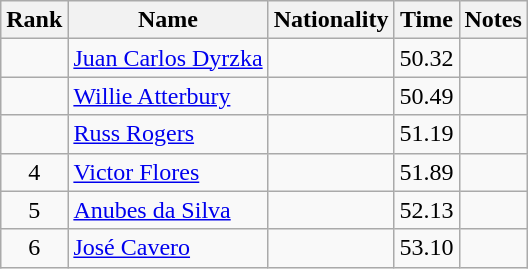<table class="wikitable sortable" style="text-align:center">
<tr>
<th>Rank</th>
<th>Name</th>
<th>Nationality</th>
<th>Time</th>
<th>Notes</th>
</tr>
<tr>
<td></td>
<td align=left><a href='#'>Juan Carlos Dyrzka</a></td>
<td align=left></td>
<td>50.32</td>
<td></td>
</tr>
<tr>
<td></td>
<td align=left><a href='#'>Willie Atterbury</a></td>
<td align=left></td>
<td>50.49</td>
<td></td>
</tr>
<tr>
<td></td>
<td align=left><a href='#'>Russ Rogers</a></td>
<td align=left></td>
<td>51.19</td>
<td></td>
</tr>
<tr>
<td>4</td>
<td align=left><a href='#'>Victor Flores</a></td>
<td align=left></td>
<td>51.89</td>
<td></td>
</tr>
<tr>
<td>5</td>
<td align=left><a href='#'>Anubes da Silva</a></td>
<td align=left></td>
<td>52.13</td>
<td></td>
</tr>
<tr>
<td>6</td>
<td align=left><a href='#'>José Cavero</a></td>
<td align=left></td>
<td>53.10</td>
<td></td>
</tr>
</table>
